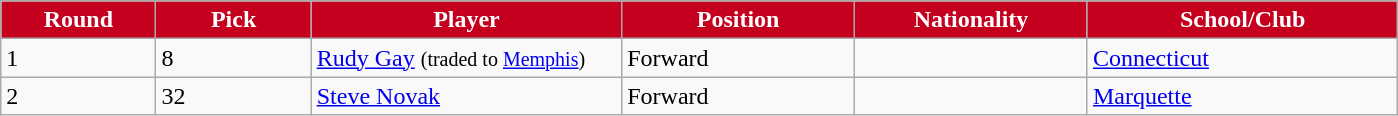<table class="wikitable sortable sortable">
<tr>
<th style="background:#C5001E; color:white; width:10%;">Round</th>
<th style="background:#C5001E; color:white; width:10%">Pick</th>
<th style="background:#C5001E; color:white; width:20%">Player</th>
<th style="background:#C5001E; color:white; width:15%">Position</th>
<th style="background:#C5001E; color:white; width:15%">Nationality</th>
<th style="background:#C5001E; color:white; width:20%">School/Club</th>
</tr>
<tr>
<td>1</td>
<td>8</td>
<td><a href='#'>Rudy Gay</a> <small>(traded to <a href='#'>Memphis</a>)</small></td>
<td>Forward</td>
<td></td>
<td><a href='#'>Connecticut</a></td>
</tr>
<tr>
<td>2</td>
<td>32</td>
<td><a href='#'>Steve Novak</a></td>
<td>Forward</td>
<td></td>
<td><a href='#'>Marquette</a></td>
</tr>
</table>
